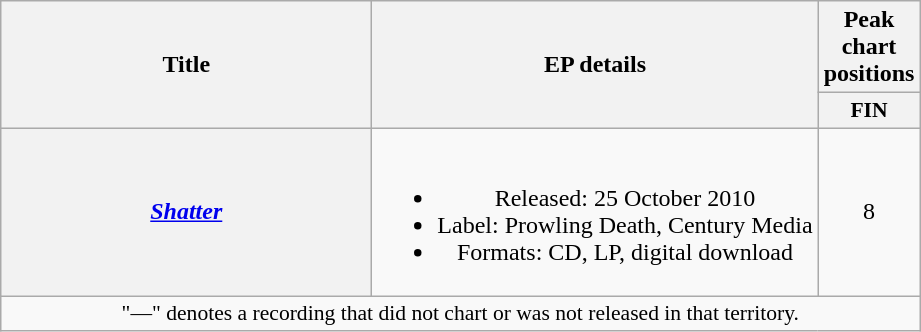<table class="wikitable plainrowheaders" style="text-align:center;">
<tr>
<th scope="col" rowspan="2" style="width:15em;">Title</th>
<th scope="col" rowspan="2">EP details</th>
<th scope="col" colspan="1">Peak chart positions</th>
</tr>
<tr>
<th scope="col" style="width:3em;font-size:90%;">FIN<br></th>
</tr>
<tr>
<th scope="row"><em><a href='#'>Shatter</a></em></th>
<td><br><ul><li>Released: 25 October 2010</li><li>Label: Prowling Death, Century Media</li><li>Formats: CD, LP, digital download</li></ul></td>
<td>8</td>
</tr>
<tr>
<td colspan="10" style="font-size:90%">"—" denotes a recording that did not chart or was not released in that territory.</td>
</tr>
</table>
